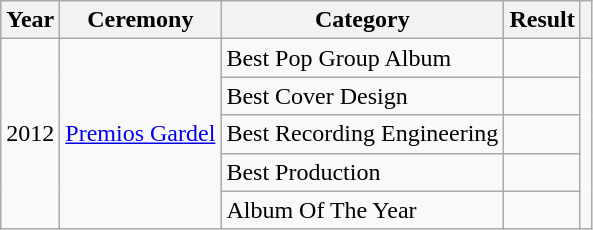<table class="wikitable sortable plainrowheaders">
<tr>
<th scope="col">Year</th>
<th scope="col">Ceremony</th>
<th scope="col">Category</th>
<th scope="col">Result</th>
<th scope="col" class="unsortable"></th>
</tr>
<tr>
<td rowspan="5" align="center">2012</td>
<td rowspan="5"><a href='#'>Premios Gardel</a></td>
<td>Best Pop Group Album</td>
<td></td>
<td rowspan="5" align="center"></td>
</tr>
<tr>
<td>Best Cover Design</td>
<td></td>
</tr>
<tr>
<td>Best Recording Engineering</td>
<td></td>
</tr>
<tr>
<td>Best Production</td>
<td></td>
</tr>
<tr>
<td>Album Of The Year</td>
<td></td>
</tr>
</table>
